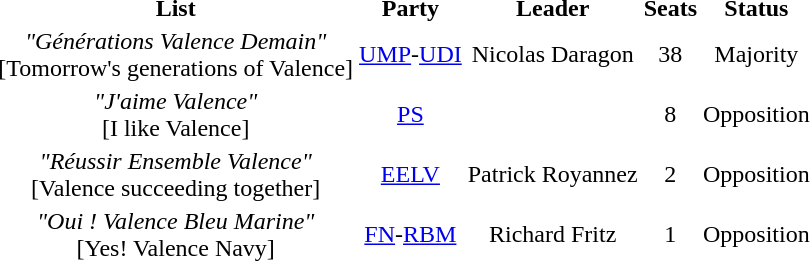<table class="toccolours" align="center" style="text-align:center;">
<tr>
<th>List</th>
<th>Party</th>
<th>Leader</th>
<th>Seats</th>
<th>Status</th>
</tr>
<tr>
<td><em>"Générations Valence Demain"</em><br>[Tomorrow's generations of Valence]</td>
<td><a href='#'>UMP</a>-<a href='#'>UDI</a></td>
<td>Nicolas Daragon</td>
<td>38</td>
<td>Majority</td>
</tr>
<tr>
<td><em>"J'aime Valence"</em><br>[I like Valence]</td>
<td><a href='#'>PS</a></td>
<td></td>
<td>8</td>
<td>Opposition</td>
</tr>
<tr>
<td><em>"Réussir Ensemble Valence"</em><br>[Valence succeeding together]</td>
<td><a href='#'>EELV</a></td>
<td>Patrick Royannez</td>
<td>2</td>
<td>Opposition</td>
</tr>
<tr>
<td><em>"Oui ! Valence Bleu Marine"</em><br>[Yes! Valence Navy]</td>
<td><a href='#'>FN</a>-<a href='#'>RBM</a></td>
<td>Richard Fritz</td>
<td>1</td>
<td>Opposition</td>
<td></td>
</tr>
</table>
